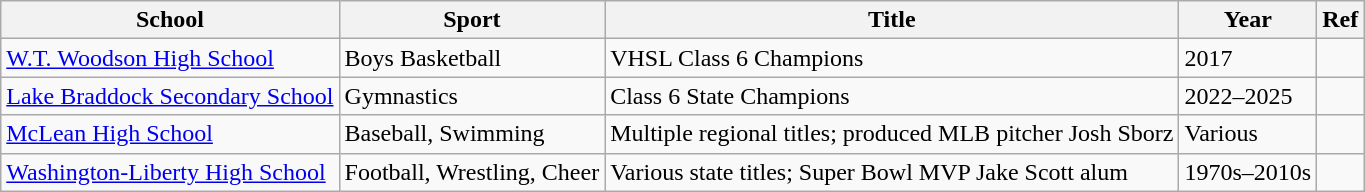<table class="wikitable">
<tr>
<th>School</th>
<th>Sport</th>
<th>Title</th>
<th>Year</th>
<th>Ref</th>
</tr>
<tr>
<td><a href='#'>W.T. Woodson High School</a></td>
<td>Boys Basketball</td>
<td>VHSL Class 6 Champions</td>
<td>2017</td>
<td></td>
</tr>
<tr>
<td><a href='#'>Lake Braddock Secondary School</a></td>
<td>Gymnastics</td>
<td>Class 6 State Champions</td>
<td>2022–2025</td>
<td></td>
</tr>
<tr>
<td><a href='#'>McLean High School</a></td>
<td>Baseball, Swimming</td>
<td>Multiple regional titles; produced MLB pitcher Josh Sborz</td>
<td>Various</td>
<td></td>
</tr>
<tr>
<td><a href='#'>Washington-Liberty High School</a></td>
<td>Football, Wrestling, Cheer</td>
<td>Various state titles; Super Bowl MVP Jake Scott alum</td>
<td>1970s–2010s</td>
<td></td>
</tr>
</table>
